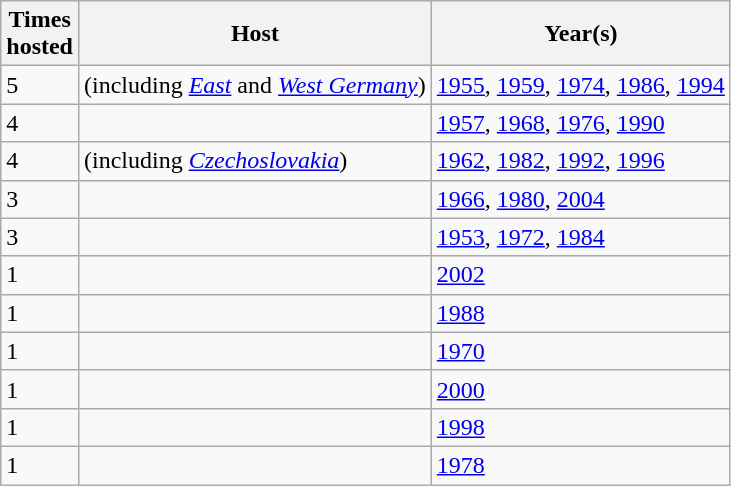<table class="wikitable">
<tr>
<th>Times <br> hosted</th>
<th>Host</th>
<th>Year(s)</th>
</tr>
<tr>
<td>5</td>
<td> (including <em><a href='#'>East</a></em> and <em><a href='#'>West Germany</a></em>)</td>
<td><a href='#'>1955</a>, <a href='#'>1959</a>,  <a href='#'>1974</a>, <a href='#'>1986</a>, <a href='#'>1994</a></td>
</tr>
<tr>
<td>4</td>
<td></td>
<td><a href='#'>1957</a>, <a href='#'>1968</a>, <a href='#'>1976</a>, <a href='#'>1990</a></td>
</tr>
<tr>
<td>4</td>
<td> (including <em><a href='#'>Czechoslovakia</a></em>)</td>
<td><a href='#'>1962</a>, <a href='#'>1982</a>, <a href='#'>1992</a>, <a href='#'>1996</a></td>
</tr>
<tr>
<td>3</td>
<td></td>
<td><a href='#'>1966</a>, <a href='#'>1980</a>, <a href='#'>2004</a></td>
</tr>
<tr>
<td>3</td>
<td></td>
<td><a href='#'>1953</a>, <a href='#'>1972</a>, <a href='#'>1984</a></td>
</tr>
<tr>
<td>1</td>
<td></td>
<td><a href='#'>2002</a></td>
</tr>
<tr>
<td>1</td>
<td></td>
<td><a href='#'>1988</a></td>
</tr>
<tr>
<td>1</td>
<td></td>
<td><a href='#'>1970</a></td>
</tr>
<tr>
<td>1</td>
<td></td>
<td><a href='#'>2000</a></td>
</tr>
<tr>
<td>1</td>
<td></td>
<td><a href='#'>1998</a></td>
</tr>
<tr>
<td>1</td>
<td></td>
<td><a href='#'>1978</a></td>
</tr>
</table>
